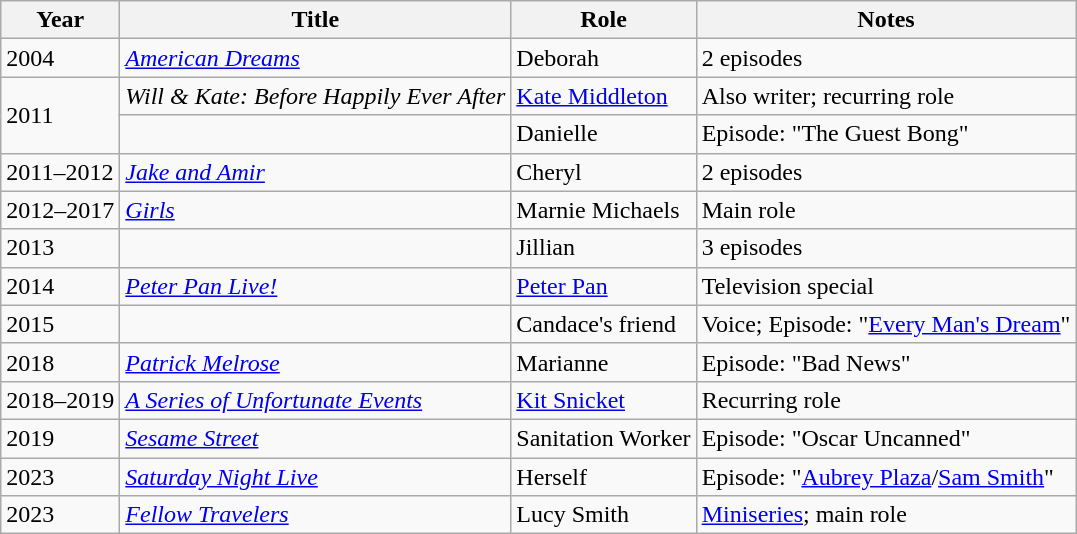<table class="wikitable sortable">
<tr>
<th>Year</th>
<th>Title</th>
<th>Role</th>
<th class="unsortable">Notes</th>
</tr>
<tr>
<td>2004</td>
<td><em><a href='#'>American Dreams</a></em></td>
<td>Deborah</td>
<td>2 episodes</td>
</tr>
<tr>
<td rowspan="2">2011</td>
<td><em>Will & Kate: Before Happily Ever After</em></td>
<td><a href='#'>Kate Middleton</a></td>
<td>Also writer; recurring role</td>
</tr>
<tr>
<td><em></em></td>
<td>Danielle</td>
<td>Episode: "The Guest Bong"</td>
</tr>
<tr>
<td>2011–2012</td>
<td><em><a href='#'>Jake and Amir</a></em></td>
<td>Cheryl</td>
<td>2 episodes</td>
</tr>
<tr>
<td>2012–2017</td>
<td><em><a href='#'>Girls</a></em></td>
<td>Marnie Michaels</td>
<td>Main role</td>
</tr>
<tr>
<td>2013</td>
<td><em></em></td>
<td>Jillian</td>
<td>3 episodes</td>
</tr>
<tr>
<td>2014</td>
<td><em><a href='#'>Peter Pan Live!</a></em></td>
<td><a href='#'>Peter Pan</a></td>
<td>Television special</td>
</tr>
<tr>
<td>2015</td>
<td><em></em></td>
<td>Candace's friend</td>
<td>Voice; Episode: "<a href='#'>Every Man's Dream</a>"</td>
</tr>
<tr>
<td>2018</td>
<td><em><a href='#'>Patrick Melrose</a></em></td>
<td>Marianne</td>
<td>Episode: "Bad News"</td>
</tr>
<tr>
<td>2018–2019</td>
<td><em><a href='#'>A Series of Unfortunate Events</a></em></td>
<td><a href='#'>Kit Snicket</a></td>
<td>Recurring role</td>
</tr>
<tr>
<td>2019</td>
<td><em><a href='#'>Sesame Street</a></em></td>
<td>Sanitation Worker</td>
<td>Episode: "Oscar Uncanned"</td>
</tr>
<tr>
<td>2023</td>
<td><em><a href='#'>Saturday Night Live</a></em></td>
<td>Herself</td>
<td>Episode: "<a href='#'>Aubrey Plaza</a>/<a href='#'>Sam Smith</a>"</td>
</tr>
<tr>
<td>2023</td>
<td><em><a href='#'>Fellow Travelers</a></em></td>
<td>Lucy Smith</td>
<td><a href='#'>Miniseries</a>; main role</td>
</tr>
</table>
